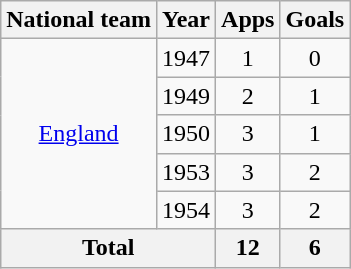<table class="wikitable" style="text-align:center">
<tr>
<th>National team</th>
<th>Year</th>
<th>Apps</th>
<th>Goals</th>
</tr>
<tr>
<td rowspan="5"><a href='#'>England</a></td>
<td>1947</td>
<td>1</td>
<td>0</td>
</tr>
<tr>
<td>1949</td>
<td>2</td>
<td>1</td>
</tr>
<tr>
<td>1950</td>
<td>3</td>
<td>1</td>
</tr>
<tr>
<td>1953</td>
<td>3</td>
<td>2</td>
</tr>
<tr>
<td>1954</td>
<td>3</td>
<td>2</td>
</tr>
<tr>
<th colspan="2">Total</th>
<th>12</th>
<th>6</th>
</tr>
</table>
